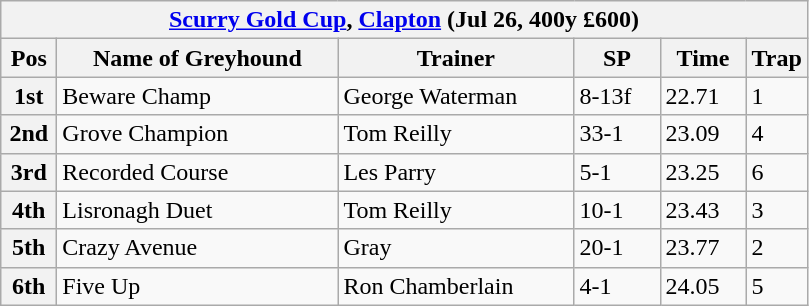<table class="wikitable">
<tr>
<th colspan="6"><a href='#'>Scurry Gold Cup</a>, <a href='#'>Clapton</a> (Jul 26, 400y £600)</th>
</tr>
<tr>
<th width=30>Pos</th>
<th width=180>Name of Greyhound</th>
<th width=150>Trainer</th>
<th width=50>SP</th>
<th width=50>Time</th>
<th width=30>Trap</th>
</tr>
<tr>
<th>1st</th>
<td>Beware Champ</td>
<td>George Waterman</td>
<td>8-13f</td>
<td>22.71</td>
<td>1</td>
</tr>
<tr>
<th>2nd</th>
<td>Grove Champion</td>
<td>Tom Reilly</td>
<td>33-1</td>
<td>23.09</td>
<td>4</td>
</tr>
<tr>
<th>3rd</th>
<td>Recorded Course</td>
<td>Les Parry</td>
<td>5-1</td>
<td>23.25</td>
<td>6</td>
</tr>
<tr>
<th>4th</th>
<td>Lisronagh Duet</td>
<td>Tom Reilly</td>
<td>10-1</td>
<td>23.43</td>
<td>3</td>
</tr>
<tr>
<th>5th</th>
<td>Crazy Avenue</td>
<td>Gray</td>
<td>20-1</td>
<td>23.77</td>
<td>2</td>
</tr>
<tr>
<th>6th</th>
<td>Five Up</td>
<td>Ron Chamberlain</td>
<td>4-1</td>
<td>24.05</td>
<td>5</td>
</tr>
</table>
